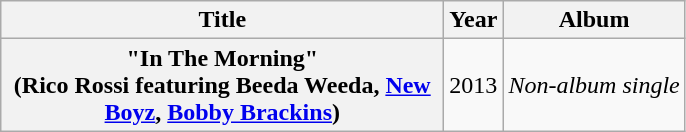<table class="wikitable plainrowheaders"  style="text-align:center;">
<tr>
<th scope="col" style="width:18em;">Title</th>
<th scope="col">Year</th>
<th scope="col">Album</th>
</tr>
<tr>
<th scope="row">"In The Morning"<br><span>(Rico Rossi featuring Beeda Weeda, <a href='#'>New Boyz</a>, <a href='#'>Bobby Brackins</a>)</span></th>
<td>2013</td>
<td rowspan="3"><em>Non-album single</em></td>
</tr>
</table>
